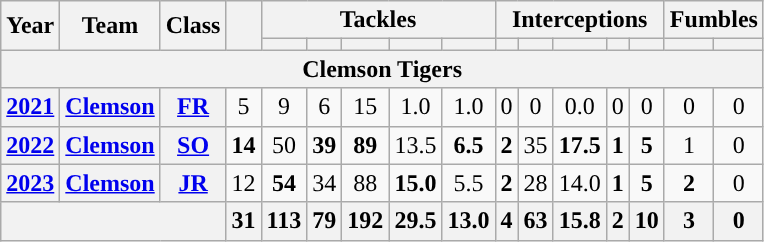<table class="wikitable sortable" style="text-align:center;">
<tr>
<th rowspan="2">Year</th>
<th rowspan="2">Team</th>
<th rowspan="2">Class</th>
<th rowspan="2"></th>
<th colspan="5">Tackles</th>
<th colspan="5">Interceptions</th>
<th colspan="2">Fumbles</th>
</tr>
<tr>
<th></th>
<th></th>
<th></th>
<th></th>
<th></th>
<th></th>
<th></th>
<th></th>
<th></th>
<th></th>
<th></th>
<th></th>
</tr>
<tr>
<th colspan="16">Clemson Tigers</th>
</tr>
<tr>
<th><a href='#'>2021</a></th>
<th><a href='#'>Clemson</a></th>
<th><a href='#'>FR</a></th>
<td>5</td>
<td>9</td>
<td>6</td>
<td>15</td>
<td>1.0</td>
<td>1.0</td>
<td>0</td>
<td>0</td>
<td>0.0</td>
<td>0</td>
<td>0</td>
<td>0</td>
<td>0</td>
</tr>
<tr>
<th><a href='#'>2022</a></th>
<th><a href='#'>Clemson</a></th>
<th><a href='#'>SO</a></th>
<td><strong>14</strong></td>
<td>50</td>
<td><strong>39</strong></td>
<td><strong>89</strong></td>
<td>13.5</td>
<td><strong>6.5</strong></td>
<td><strong>2</strong></td>
<td>35</td>
<td><strong>17.5</strong></td>
<td><strong>1</strong></td>
<td><strong>5</strong></td>
<td>1</td>
<td>0</td>
</tr>
<tr>
<th><a href='#'>2023</a></th>
<th><a href='#'>Clemson</a></th>
<th><a href='#'>JR</a></th>
<td>12</td>
<td><strong>54</strong></td>
<td>34</td>
<td>88</td>
<td><strong>15.0</strong></td>
<td>5.5</td>
<td><strong>2</strong></td>
<td>28</td>
<td>14.0</td>
<td><strong>1</strong></td>
<td><strong>5</strong></td>
<td><strong>2</strong></td>
<td>0</td>
</tr>
<tr>
<th colspan="3"></th>
<th>31</th>
<th>113</th>
<th>79</th>
<th>192</th>
<th>29.5</th>
<th>13.0</th>
<th>4</th>
<th>63</th>
<th>15.8</th>
<th>2</th>
<th>10</th>
<th>3</th>
<th>0</th>
</tr>
</table>
